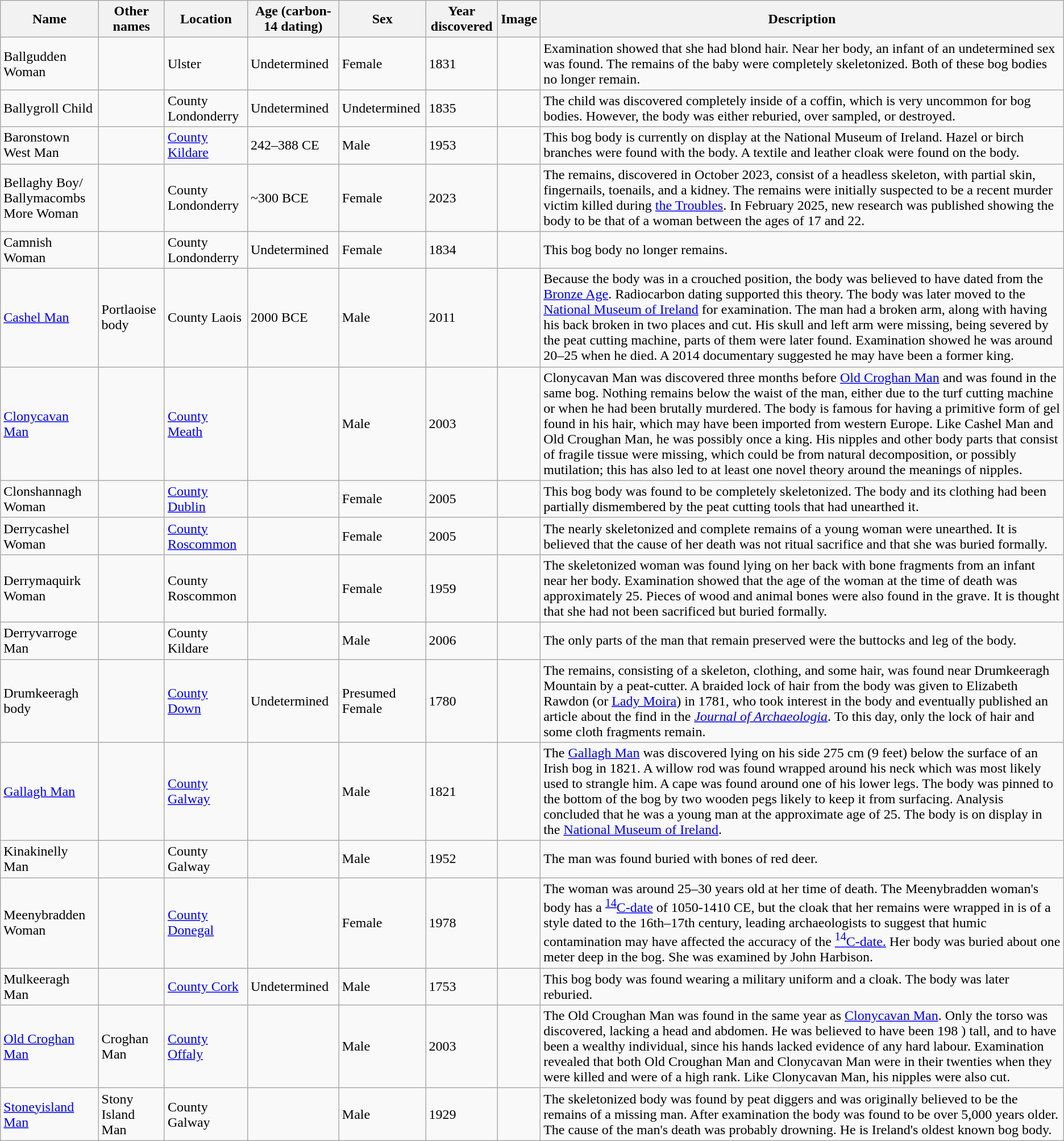<table class="wikitable sortable">
<tr>
<th scope="col">Name</th>
<th scope="col">Other names</th>
<th scope="col">Location</th>
<th scope="col">Age (carbon-14 dating)</th>
<th scope="col">Sex</th>
<th scope="col">Year discovered</th>
<th scope="col" class="unsortable">Image</th>
<th scope="col">Description</th>
</tr>
<tr>
<td>Ballgudden Woman</td>
<td></td>
<td>Ulster</td>
<td>Undetermined</td>
<td>Female</td>
<td>1831</td>
<td></td>
<td>Examination showed that she had blond hair. Near her body, an infant of an undetermined sex was found. The remains of the baby were completely skeletonized. Both of these bog bodies no longer remain.</td>
</tr>
<tr>
<td>Ballygroll Child</td>
<td></td>
<td>County Londonderry</td>
<td>Undetermined</td>
<td>Undetermined</td>
<td>1835</td>
<td></td>
<td>The child was discovered completely inside of a coffin, which is very uncommon for bog bodies. However, the body was either reburied, over sampled, or destroyed.</td>
</tr>
<tr>
<td> Baronstown West Man</td>
<td></td>
<td><a href='#'>County Kildare</a></td>
<td>242–388 CE</td>
<td>Male</td>
<td>1953</td>
<td></td>
<td>This bog body is currently on display at the National Museum of Ireland. Hazel or birch branches were found with the body. A textile and leather cloak were found on the body.</td>
</tr>
<tr>
<td>Bellaghy Boy/<br>Ballymacombs More Woman</td>
<td></td>
<td>County Londonderry</td>
<td>~300 BCE</td>
<td>Female</td>
<td>2023</td>
<td></td>
<td>The remains, discovered in October 2023, consist of a headless skeleton, with partial skin, fingernails, toenails, and a kidney. The remains were initially suspected to be a recent murder victim killed during <a href='#'>the Troubles</a>. In February 2025, new research was published showing the body to be that of a woman between the ages of 17 and 22.</td>
</tr>
<tr>
<td>Camnish Woman</td>
<td></td>
<td>County Londonderry</td>
<td>Undetermined</td>
<td>Female</td>
<td>1834</td>
<td></td>
<td>This bog body no longer remains.</td>
</tr>
<tr>
<td><a href='#'>Cashel Man</a></td>
<td>Portlaoise body</td>
<td>County Laois</td>
<td>2000 BCE</td>
<td>Male</td>
<td>2011</td>
<td></td>
<td>Because the body was in a crouched position, the body was believed to have dated from the <a href='#'>Bronze Age</a>. Radiocarbon dating supported this theory. The body was later moved to the <a href='#'>National Museum of Ireland</a> for examination. The man had a broken arm, along with having his back broken in two places and cut. His skull and left arm were missing, being severed by the peat cutting machine, parts of them were later found.  Examination showed he was around 20–25 when he died. A 2014 documentary suggested he may have been a former king.</td>
</tr>
<tr>
<td><a href='#'>Clonycavan Man</a></td>
<td></td>
<td><a href='#'>County Meath</a></td>
<td></td>
<td>Male</td>
<td>2003</td>
<td></td>
<td>Clonycavan Man was discovered three months before <a href='#'>Old Croghan Man</a> and was found in the same bog. Nothing remains below the waist of the man, either due to the turf cutting machine or when he had been brutally murdered. The body is famous for having a primitive form of gel found in his hair, which may have been imported from western Europe. Like Cashel Man and Old Croughan Man, he was possibly once a king. His nipples and other body parts that consist of fragile tissue were missing, which could be from natural decomposition, or possibly mutilation; this has also led to at least one novel theory around the meanings of nipples.</td>
</tr>
<tr>
<td>Clonshannagh Woman</td>
<td></td>
<td><a href='#'>County Dublin</a></td>
<td></td>
<td>Female</td>
<td>2005</td>
<td></td>
<td>This bog body was found to be completely skeletonized. The body and its clothing had been partially dismembered by the peat cutting tools that had unearthed it.</td>
</tr>
<tr>
<td>Derrycashel Woman</td>
<td></td>
<td><a href='#'>County Roscommon</a></td>
<td></td>
<td>Female</td>
<td>2005</td>
<td></td>
<td>The nearly skeletonized and complete remains of a young woman were unearthed. It is believed that the cause of her death was not ritual sacrifice and that she was buried formally.</td>
</tr>
<tr>
<td>Derrymaquirk Woman</td>
<td></td>
<td>County Roscommon</td>
<td></td>
<td>Female</td>
<td>1959</td>
<td></td>
<td>The skeletonized woman was found lying on her back with bone fragments from an infant near her body. Examination showed that the age of the woman at the time of death was approximately 25. Pieces of wood and animal bones were also found in the grave. It is thought that she had not been sacrificed but buried formally.</td>
</tr>
<tr>
<td>Derryvarroge Man</td>
<td></td>
<td>County Kildare</td>
<td></td>
<td>Male</td>
<td>2006</td>
<td></td>
<td>The only parts of the man that remain preserved were the buttocks and leg of the body.</td>
</tr>
<tr>
<td> Drumkeeragh body</td>
<td></td>
<td><a href='#'>County Down</a></td>
<td>Undetermined</td>
<td>Presumed Female</td>
<td>1780</td>
<td></td>
<td>The remains, consisting of a skeleton, clothing, and some hair, was found near Drumkeeragh Mountain by a peat-cutter. A braided lock of hair from the body was given to Elizabeth Rawdon (or <a href='#'>Lady Moira</a>) in 1781, who took interest in the body and eventually published an article about the find in the <em><a href='#'>Journal of Archaeologia</a></em>. To this day, only the lock of hair and some cloth fragments remain.</td>
</tr>
<tr>
<td><a href='#'>Gallagh Man</a></td>
<td></td>
<td><a href='#'>County Galway</a></td>
<td></td>
<td>Male</td>
<td>1821</td>
<td></td>
<td>The <a href='#'>Gallagh Man</a> was discovered lying on his side 275 cm (9 feet) below the surface of an Irish bog in 1821. A willow rod was found wrapped around his neck which was most likely used to strangle him. A cape was found around one of his lower legs. The body was pinned to the bottom of the bog by two wooden pegs likely to keep it from surfacing. Analysis concluded that he was a young man at the approximate age of 25.  The body is on display in the <a href='#'>National Museum of Ireland</a>.</td>
</tr>
<tr>
<td>Kinakinelly Man</td>
<td></td>
<td>County Galway</td>
<td></td>
<td>Male</td>
<td>1952</td>
<td></td>
<td>The man was found buried with bones of red deer.</td>
</tr>
<tr>
<td>Meenybradden Woman</td>
<td></td>
<td><a href='#'>County Donegal</a></td>
<td></td>
<td>Female</td>
<td>1978</td>
<td></td>
<td>The woman was around 25–30 years old at her time of death. The Meenybradden woman's body has a <sup><a href='#'>14</a></sup><a href='#'>C-date</a> of 1050-1410 CE, but the cloak that her remains were wrapped in is of a style dated to the 16th–17th century, leading  archaeologists to suggest that humic contamination may have affected the accuracy of the  <a href='#'><sup>14</sup>C-date.</a> Her body was buried about one meter deep in the bog. She was examined by John Harbison.</td>
</tr>
<tr>
<td>Mulkeeragh Man</td>
<td></td>
<td><a href='#'>County Cork</a></td>
<td>Undetermined</td>
<td>Male</td>
<td>1753</td>
<td></td>
<td>This bog body was found wearing a military uniform and a cloak. The body was later reburied.</td>
</tr>
<tr>
<td><a href='#'>Old Croghan Man</a></td>
<td>Croghan Man</td>
<td><a href='#'>County Offaly</a></td>
<td></td>
<td>Male</td>
<td>2003</td>
<td></td>
<td>The Old Croughan Man was found in the same year as <a href='#'>Clonycavan Man</a>. Only the torso was discovered, lacking a head and abdomen. He was believed to have been 198 ) tall, and to have been a wealthy individual, since his hands lacked evidence of any hard labour. Examination revealed that both Old Croughan Man and Clonycavan Man were in their twenties when they were killed and were of a high rank. Like Clonycavan Man, his nipples were also cut.</td>
</tr>
<tr>
<td><a href='#'>Stoneyisland Man</a></td>
<td>Stony Island Man</td>
<td>County Galway</td>
<td></td>
<td>Male</td>
<td>1929</td>
<td></td>
<td>The skeletonized body was found by peat diggers and was originally believed to be the remains of a missing man. After examination the body was found to be over 5,000 years older. The cause of the man's death was probably drowning. He is Ireland's oldest known bog body.</td>
</tr>
</table>
